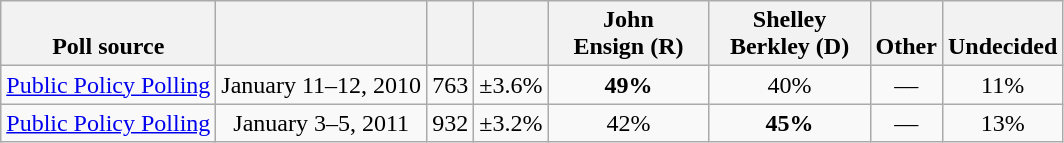<table class="wikitable" style="text-align:center">
<tr valign=bottom>
<th>Poll source</th>
<th></th>
<th></th>
<th></th>
<th style="width:100px;">John<br>Ensign (R)</th>
<th style="width:100px;">Shelley<br>Berkley (D)</th>
<th>Other</th>
<th>Undecided</th>
</tr>
<tr>
<td align=left><a href='#'>Public Policy Polling</a></td>
<td>January 11–12, 2010</td>
<td>763</td>
<td>±3.6%</td>
<td><strong>49%</strong></td>
<td>40%</td>
<td>––</td>
<td>11%</td>
</tr>
<tr>
<td align=left><a href='#'>Public Policy Polling</a></td>
<td>January 3–5, 2011</td>
<td>932</td>
<td>±3.2%</td>
<td>42%</td>
<td><strong>45%</strong></td>
<td>––</td>
<td>13%</td>
</tr>
</table>
